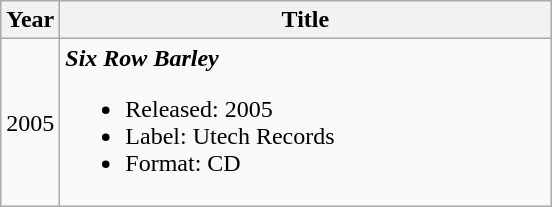<table class="wikitable">
<tr>
<th>Year</th>
<th style="width:225px;">Title</th>
</tr>
<tr>
<td>2005</td>
<td style="width:20em"><strong><em>Six Row Barley</em></strong><br><ul><li>Released: 2005</li><li>Label: Utech Records </li><li>Format: CD</li></ul></td>
</tr>
</table>
